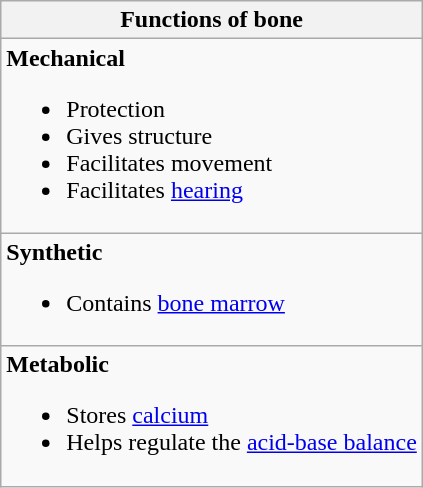<table class="wikitable floatright">
<tr>
<th>Functions of bone</th>
</tr>
<tr>
<td><strong>Mechanical</strong><br><ul><li>Protection</li><li>Gives structure</li><li>Facilitates movement</li><li>Facilitates <a href='#'>hearing</a></li></ul></td>
</tr>
<tr>
<td><strong>Synthetic</strong><br><ul><li>Contains <a href='#'>bone marrow</a></li></ul></td>
</tr>
<tr>
<td><strong>Metabolic</strong><br><ul><li>Stores <a href='#'>calcium</a></li><li>Helps regulate the <a href='#'>acid-base balance</a></li></ul></td>
</tr>
</table>
